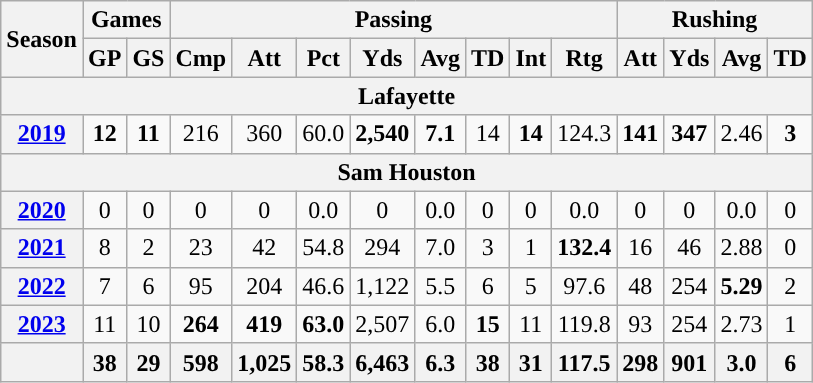<table class="wikitable" style="text-align:center;">
<tr>
<th rowspan="2">Season</th>
<th colspan="2">Games</th>
<th colspan="8">Passing</th>
<th colspan="5">Rushing</th>
</tr>
<tr>
<th>GP</th>
<th>GS</th>
<th>Cmp</th>
<th>Att</th>
<th>Pct</th>
<th>Yds</th>
<th>Avg</th>
<th>TD</th>
<th>Int</th>
<th>Rtg</th>
<th>Att</th>
<th>Yds</th>
<th>Avg</th>
<th>TD</th>
</tr>
<tr>
<th colspan="15">Lafayette</th>
</tr>
<tr>
<th><a href='#'>2019</a></th>
<td><strong>12</strong></td>
<td><strong>11</strong></td>
<td>216</td>
<td>360</td>
<td>60.0</td>
<td><strong>2,540</strong></td>
<td><strong>7.1</strong></td>
<td>14</td>
<td><strong>14</strong></td>
<td>124.3</td>
<td><strong>141</strong></td>
<td><strong>347</strong></td>
<td>2.46</td>
<td><strong>3</strong></td>
</tr>
<tr>
<th colspan="16">Sam Houston</th>
</tr>
<tr>
<th><a href='#'>2020</a></th>
<td>0</td>
<td>0</td>
<td>0</td>
<td>0</td>
<td>0.0</td>
<td>0</td>
<td>0.0</td>
<td>0</td>
<td>0</td>
<td>0.0</td>
<td>0</td>
<td>0</td>
<td>0.0</td>
<td>0</td>
</tr>
<tr>
<th><a href='#'>2021</a></th>
<td>8</td>
<td>2</td>
<td>23</td>
<td>42</td>
<td>54.8</td>
<td>294</td>
<td>7.0</td>
<td>3</td>
<td>1</td>
<td><strong>132.4</strong></td>
<td>16</td>
<td>46</td>
<td>2.88</td>
<td>0</td>
</tr>
<tr>
<th><a href='#'>2022</a></th>
<td>7</td>
<td>6</td>
<td>95</td>
<td>204</td>
<td>46.6</td>
<td>1,122</td>
<td>5.5</td>
<td>6</td>
<td>5</td>
<td>97.6</td>
<td>48</td>
<td>254</td>
<td><strong>5.29</strong></td>
<td>2</td>
</tr>
<tr>
<th><a href='#'>2023</a></th>
<td>11</td>
<td>10</td>
<td><strong>264</strong></td>
<td><strong>419</strong></td>
<td><strong>63.0</strong></td>
<td>2,507</td>
<td>6.0</td>
<td><strong>15</strong></td>
<td>11</td>
<td>119.8</td>
<td>93</td>
<td>254</td>
<td>2.73</td>
<td>1</td>
</tr>
<tr>
<th></th>
<th>38</th>
<th>29</th>
<th>598</th>
<th>1,025</th>
<th>58.3</th>
<th>6,463</th>
<th>6.3</th>
<th>38</th>
<th>31</th>
<th>117.5</th>
<th>298</th>
<th>901</th>
<th>3.0</th>
<th>6</th>
</tr>
</table>
